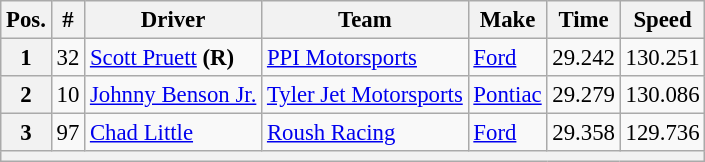<table class="wikitable" style="font-size:95%">
<tr>
<th>Pos.</th>
<th>#</th>
<th>Driver</th>
<th>Team</th>
<th>Make</th>
<th>Time</th>
<th>Speed</th>
</tr>
<tr>
<th>1</th>
<td>32</td>
<td><a href='#'>Scott Pruett</a> <strong>(R)</strong></td>
<td><a href='#'>PPI Motorsports</a></td>
<td><a href='#'>Ford</a></td>
<td>29.242</td>
<td>130.251</td>
</tr>
<tr>
<th>2</th>
<td>10</td>
<td><a href='#'>Johnny Benson Jr.</a></td>
<td><a href='#'>Tyler Jet Motorsports</a></td>
<td><a href='#'>Pontiac</a></td>
<td>29.279</td>
<td>130.086</td>
</tr>
<tr>
<th>3</th>
<td>97</td>
<td><a href='#'>Chad Little</a></td>
<td><a href='#'>Roush Racing</a></td>
<td><a href='#'>Ford</a></td>
<td>29.358</td>
<td>129.736</td>
</tr>
<tr>
<th colspan="7"></th>
</tr>
</table>
